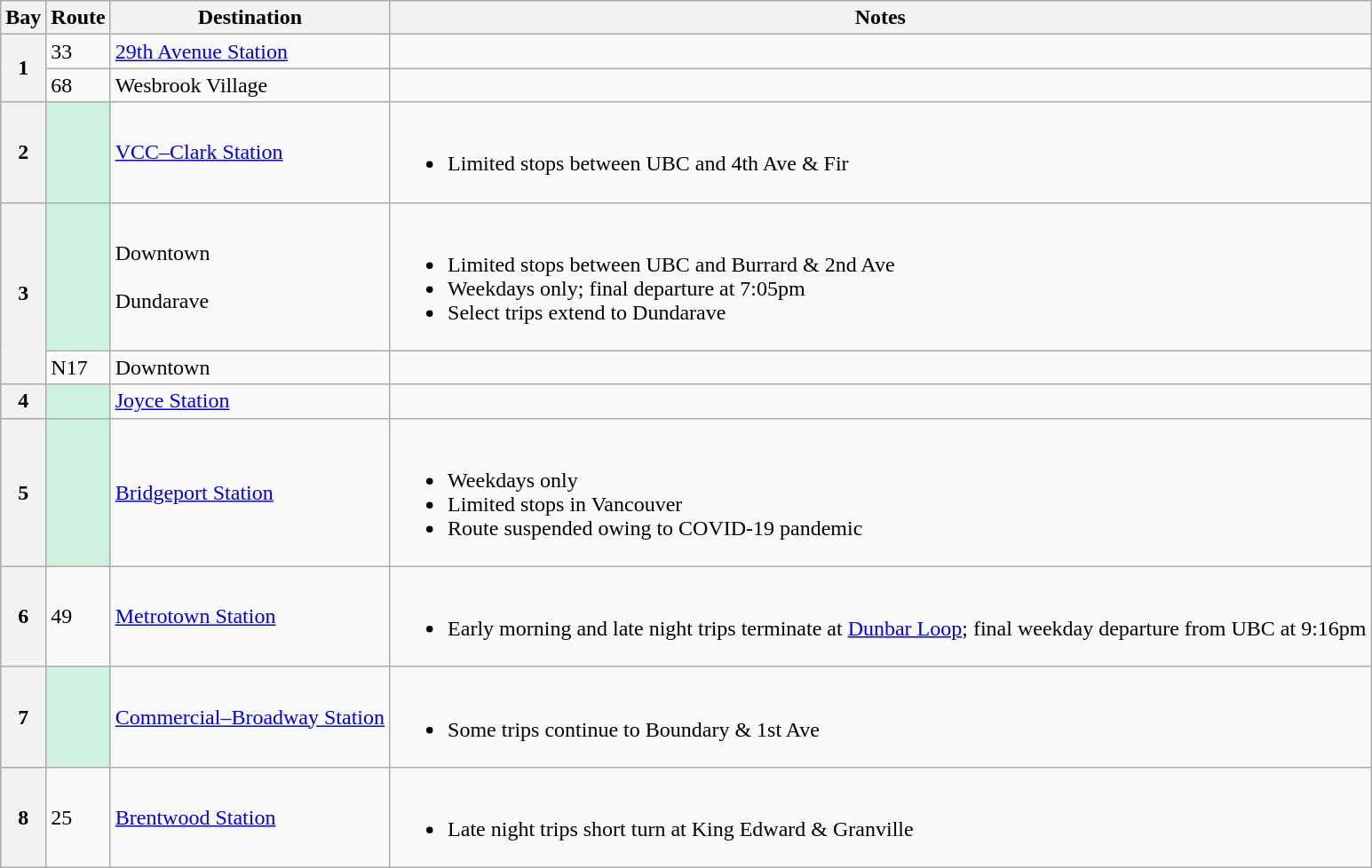<table class="wikitable">
<tr>
<th>Bay</th>
<th>Route</th>
<th>Destination</th>
<th>Notes</th>
</tr>
<tr>
<th rowspan="2">1</th>
<td>33</td>
<td><a href='#'>29th Avenue Station</a></td>
<td></td>
</tr>
<tr>
<td>68</td>
<td>Wesbrook Village</td>
<td></td>
</tr>
<tr>
<th>2</th>
<td bgcolor="CEF2E0"></td>
<td><a href='#'>VCC–Clark Station</a></td>
<td><br><ul><li>Limited stops between UBC and 4th Ave & Fir</li></ul></td>
</tr>
<tr>
<th rowspan="2">3</th>
<td bgcolor="CEF2E0"></td>
<td>Downtown<br><br>Dundarave</td>
<td><br><ul><li>Limited stops between UBC and Burrard & 2nd Ave</li><li>Weekdays only; final departure at 7:05pm</li><li>Select trips extend to Dundarave</li></ul></td>
</tr>
<tr>
<td>N17</td>
<td>Downtown</td>
<td></td>
</tr>
<tr>
<th>4</th>
<td bgcolor="CEF2E0"></td>
<td><a href='#'>Joyce Station</a></td>
<td></td>
</tr>
<tr>
<th>5</th>
<td bgcolor="CEF2E0"></td>
<td><a href='#'>Bridgeport Station</a></td>
<td><br><ul><li>Weekdays only</li><li>Limited stops in Vancouver</li><li>Route suspended owing to COVID-19 pandemic</li></ul></td>
</tr>
<tr>
<th>6</th>
<td>49</td>
<td><a href='#'>Metrotown Station</a></td>
<td><br><ul><li>Early morning and late night trips terminate at <a href='#'>Dunbar Loop</a>; final weekday departure from UBC at 9:16pm</li></ul></td>
</tr>
<tr>
<th>7</th>
<td bgcolor="CEF2E0"></td>
<td><a href='#'>Commercial–Broadway Station</a></td>
<td><br><ul><li>Some trips continue to Boundary & 1st Ave</li></ul></td>
</tr>
<tr>
<th>8</th>
<td>25</td>
<td><a href='#'>Brentwood Station</a></td>
<td><br><ul><li>Late night trips short turn at King Edward & Granville</li></ul></td>
</tr>
</table>
